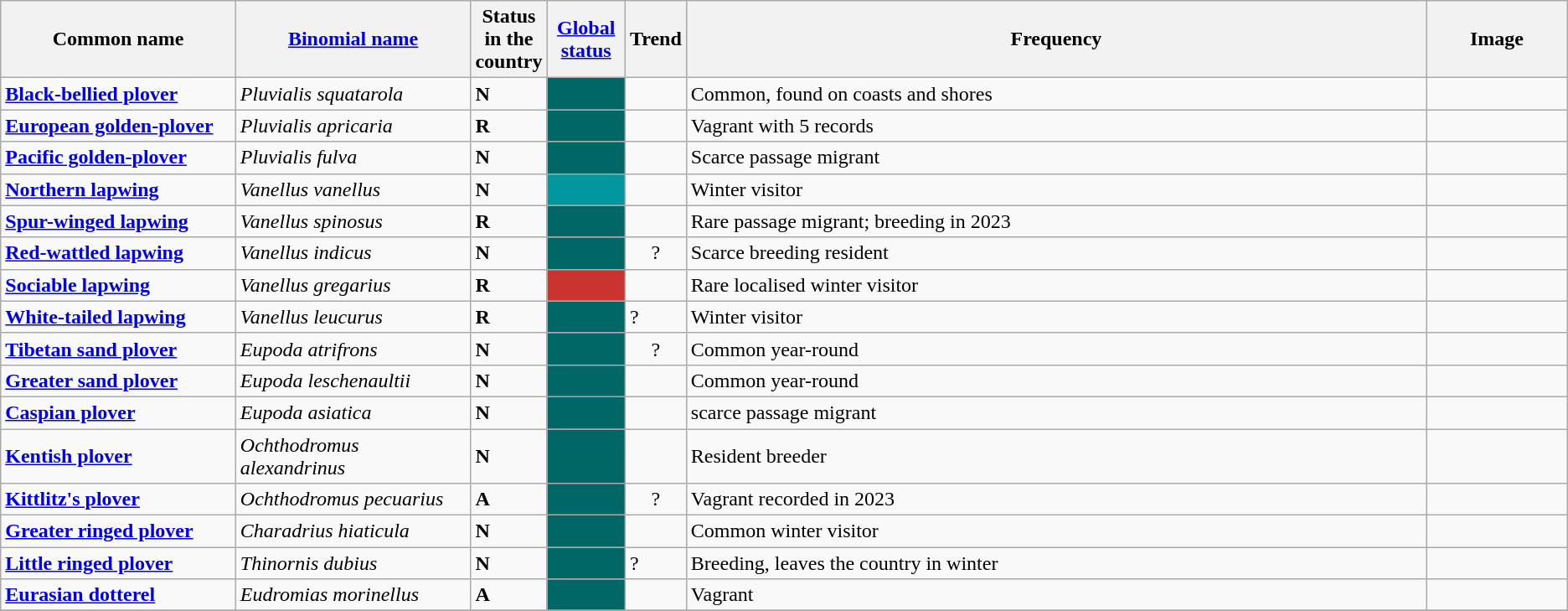<table class="wikitable sortable">
<tr>
<th width="15%">Common name</th>
<th width="15%"><a href='#'>Binomial name</a></th>
<th width="1%">Status in the country</th>
<th width="5%"><a href='#'>Global status</a></th>
<th width="1%">Trend</th>
<th class="unsortable">Frequency</th>
<th class="unsortable">Image</th>
</tr>
<tr>
<td><strong><a href='#'>Black-bellied plover</a></strong></td>
<td><em>Pluvialis squatarola</em></td>
<td><strong>N</strong></td>
<td align=center style="background: #006666"></td>
<td align=center></td>
<td>Common, found on coasts and shores</td>
<td></td>
</tr>
<tr>
<td><strong><a href='#'>European golden-plover</a></strong></td>
<td><em>Pluvialis apricaria</em></td>
<td><strong>R</strong></td>
<td align=center style="background: #006666"></td>
<td align=center></td>
<td>Vagrant with 5 records</td>
<td></td>
</tr>
<tr>
<td><strong><a href='#'>Pacific golden-plover</a></strong></td>
<td><em>Pluvialis fulva</em></td>
<td><strong>N</strong></td>
<td align=center style="background: #006666"></td>
<td align=center></td>
<td>Scarce passage migrant</td>
<td></td>
</tr>
<tr>
<td><strong><a href='#'>Northern lapwing</a></strong></td>
<td><em>Vanellus vanellus</em></td>
<td><strong>N</strong></td>
<td align=center style="background: #0097a0"></td>
<td align=center></td>
<td>Winter visitor</td>
<td></td>
</tr>
<tr>
<td><strong><a href='#'>Spur-winged lapwing</a></strong></td>
<td><em>Vanellus spinosus</em></td>
<td><strong>R</strong></td>
<td align=center style="background: #006666"></td>
<td></td>
<td>Rare passage migrant; breeding in 2023</td>
<td></td>
</tr>
<tr>
<td><strong><a href='#'>Red-wattled lapwing</a></strong></td>
<td><em>Vanellus indicus</em></td>
<td><strong>N</strong></td>
<td align=center style="background: #006666"></td>
<td align=center>?</td>
<td>Scarce breeding resident</td>
<td></td>
</tr>
<tr>
<td><strong><a href='#'>Sociable lapwing</a></strong></td>
<td><em>Vanellus gregarius</em></td>
<td><strong>R</strong></td>
<td align=center style="background: #cb3331"></td>
<td align=center></td>
<td>Rare localised winter visitor</td>
<td></td>
</tr>
<tr>
<td><strong><a href='#'>White-tailed lapwing</a></strong></td>
<td><em>Vanellus leucurus</em></td>
<td><strong>R</strong></td>
<td align=center style="background: #006666"></td>
<td>?</td>
<td>Winter visitor</td>
<td></td>
</tr>
<tr>
<td><strong><a href='#'>Tibetan sand plover</a></strong></td>
<td><em>Eupoda atrifrons</em></td>
<td><strong>N</strong></td>
<td align=center style="background: #006666"></td>
<td align=center>?</td>
<td>Common year-round</td>
<td></td>
</tr>
<tr>
<td><strong><a href='#'>Greater sand plover</a></strong></td>
<td><em>Eupoda leschenaultii</em></td>
<td><strong>N</strong></td>
<td align=center style="background: #006666"></td>
<td align=center></td>
<td>Common year-round</td>
<td></td>
</tr>
<tr>
<td><strong><a href='#'>Caspian plover</a></strong></td>
<td><em>Eupoda asiatica</em></td>
<td><strong>N</strong></td>
<td align=center style="background: #006666"></td>
<td align=center></td>
<td>scarce passage migrant</td>
<td></td>
</tr>
<tr>
<td><strong><a href='#'>Kentish plover</a></strong></td>
<td><em>Ochthodromus alexandrinus</em></td>
<td><strong>N</strong></td>
<td align=center style="background: #006666"></td>
<td align=center></td>
<td>Resident breeder</td>
<td></td>
</tr>
<tr>
<td><strong><a href='#'>Kittlitz's plover</a></strong></td>
<td><em>Ochthodromus pecuarius</em></td>
<td><strong>A</strong></td>
<td align=center style="background: #006666"></td>
<td align=center>?</td>
<td>Vagrant recorded in 2023</td>
<td></td>
</tr>
<tr>
<td><strong><a href='#'>Greater ringed plover</a></strong></td>
<td><em>Charadrius hiaticula</em></td>
<td><strong>N</strong></td>
<td align=center style="background: #006666"></td>
<td align=center></td>
<td>Common winter visitor</td>
<td></td>
</tr>
<tr>
<td><strong><a href='#'>Little ringed plover</a></strong></td>
<td><em>Thinornis dubius</em></td>
<td><strong>N</strong></td>
<td align=center style="background: #006666"></td>
<td>?</td>
<td>Breeding, leaves the country in winter</td>
<td></td>
</tr>
<tr>
<td><strong><a href='#'>Eurasian dotterel</a></strong></td>
<td><em>Eudromias morinellus</em></td>
<td><strong>A</strong></td>
<td align=center style="background: #006666"></td>
<td align=center></td>
<td>Vagrant</td>
<td></td>
</tr>
<tr>
</tr>
</table>
